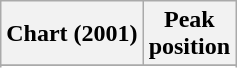<table class="wikitable sortable plainrowheaders" style="text-align:center">
<tr>
<th scope=col>Chart (2001)</th>
<th scope=col>Peak<br>position</th>
</tr>
<tr>
</tr>
<tr>
</tr>
<tr>
</tr>
<tr>
</tr>
</table>
